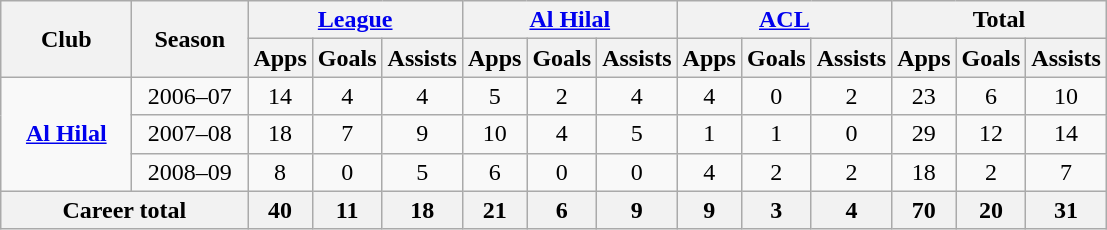<table class="wikitable" style="text-align:center;">
<tr>
<th rowspan=2 style="width:80px;">Club</th>
<th rowspan=2 style="width:70px;">Season</th>
<th colspan=3><a href='#'>League</a></th>
<th colspan=3><a href='#'>Al Hilal</a></th>
<th colspan=3><a href='#'>ACL</a></th>
<th colspan=3>Total</th>
</tr>
<tr>
<th>Apps</th>
<th>Goals</th>
<th>Assists</th>
<th>Apps</th>
<th>Goals</th>
<th>Assists</th>
<th>Apps</th>
<th>Goals</th>
<th>Assists</th>
<th>Apps</th>
<th>Goals</th>
<th>Assists</th>
</tr>
<tr align=center>
<td rowspan=3 style="text-align:center;"><strong><a href='#'>Al Hilal</a></strong></td>
<td>2006–07</td>
<td>14</td>
<td>4</td>
<td>4</td>
<td>5</td>
<td>2</td>
<td>4</td>
<td>4</td>
<td>0</td>
<td>2</td>
<td>23</td>
<td>6</td>
<td>10</td>
</tr>
<tr align=center>
<td>2007–08</td>
<td>18</td>
<td>7</td>
<td>9</td>
<td>10</td>
<td>4</td>
<td>5</td>
<td>1</td>
<td>1</td>
<td>0</td>
<td>29</td>
<td>12</td>
<td>14</td>
</tr>
<tr align=center>
<td>2008–09</td>
<td>8</td>
<td>0</td>
<td>5</td>
<td>6</td>
<td>0</td>
<td>0</td>
<td>4</td>
<td>2</td>
<td>2</td>
<td>18</td>
<td>2</td>
<td>7</td>
</tr>
<tr>
<th colspan=2>Career total</th>
<th>40</th>
<th>11</th>
<th>18</th>
<th>21</th>
<th>6</th>
<th>9</th>
<th>9</th>
<th>3</th>
<th>4</th>
<th>70</th>
<th>20</th>
<th>31</th>
</tr>
</table>
